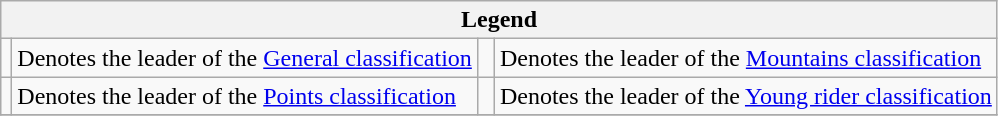<table class="wikitable">
<tr>
<th colspan=4>Legend</th>
</tr>
<tr>
<td></td>
<td>Denotes the leader of the <a href='#'>General classification</a></td>
<td></td>
<td>Denotes the leader of the <a href='#'>Mountains classification</a></td>
</tr>
<tr>
<td></td>
<td>Denotes the leader of the <a href='#'>Points classification</a></td>
<td> </td>
<td>Denotes the leader of the <a href='#'>Young rider classification</a></td>
</tr>
<tr>
</tr>
</table>
